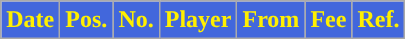<table class="wikitable plainrowheaders sortable">
<tr>
<th style="background:#4267DC; color:#FFF000; ">Date</th>
<th style="background:#4267DC; color:#FFF000; ">Pos.</th>
<th style="background:#4267DC; color:#FFF000; ">No.</th>
<th style="background:#4267DC; color:#FFF000; ">Player</th>
<th style="background:#4267DC; color:#FFF000; ">From</th>
<th style="background:#4267DC; color:#FFF000; ">Fee</th>
<th style="background:#4267DC; color:#FFF000; ">Ref.</th>
</tr>
</table>
